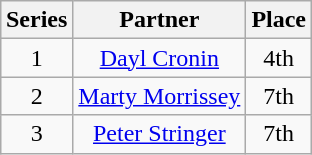<table class="wikitable sortable" style="margin:auto; text-align:center;">
<tr>
<th>Series</th>
<th>Partner</th>
<th>Place</th>
</tr>
<tr>
<td>1</td>
<td><a href='#'>Dayl Cronin</a></td>
<td>4th</td>
</tr>
<tr>
<td>2</td>
<td><a href='#'>Marty Morrissey</a></td>
<td>7th</td>
</tr>
<tr>
<td>3</td>
<td><a href='#'>Peter Stringer</a></td>
<td>7th</td>
</tr>
</table>
